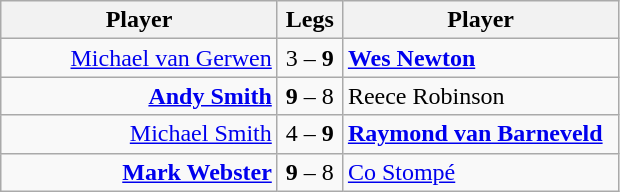<table class=wikitable style="text-align:center">
<tr>
<th width=177>Player</th>
<th width=36>Legs</th>
<th width=177>Player</th>
</tr>
<tr align=left>
<td align=right><a href='#'>Michael van Gerwen</a> </td>
<td align=center>3 – <strong>9</strong></td>
<td> <strong><a href='#'>Wes Newton</a></strong></td>
</tr>
<tr align=left>
<td align=right><strong><a href='#'>Andy Smith</a></strong> </td>
<td align=center><strong>9</strong> – 8</td>
<td> Reece Robinson</td>
</tr>
<tr align=left>
<td align=right><a href='#'>Michael Smith</a> </td>
<td align=center>4 – <strong>9</strong></td>
<td> <strong><a href='#'>Raymond van Barneveld</a></strong></td>
</tr>
<tr align=left>
<td align=right><strong><a href='#'>Mark Webster</a></strong> </td>
<td align=center><strong>9</strong> – 8</td>
<td> <a href='#'>Co Stompé</a></td>
</tr>
</table>
